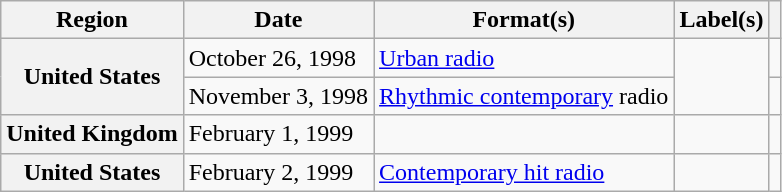<table class="wikitable plainrowheaders">
<tr>
<th scope="col">Region</th>
<th scope="col">Date</th>
<th scope="col">Format(s)</th>
<th scope="col">Label(s)</th>
<th scope="col"></th>
</tr>
<tr>
<th scope="row" rowspan="2">United States</th>
<td>October 26, 1998</td>
<td><a href='#'>Urban radio</a></td>
<td rowspan="2"></td>
<td></td>
</tr>
<tr>
<td>November 3, 1998</td>
<td><a href='#'>Rhythmic contemporary</a> radio</td>
<td></td>
</tr>
<tr>
<th scope="row">United Kingdom</th>
<td>February 1, 1999</td>
<td></td>
<td></td>
<td></td>
</tr>
<tr>
<th scope="row">United States</th>
<td>February 2, 1999</td>
<td><a href='#'>Contemporary hit radio</a></td>
<td></td>
<td></td>
</tr>
</table>
